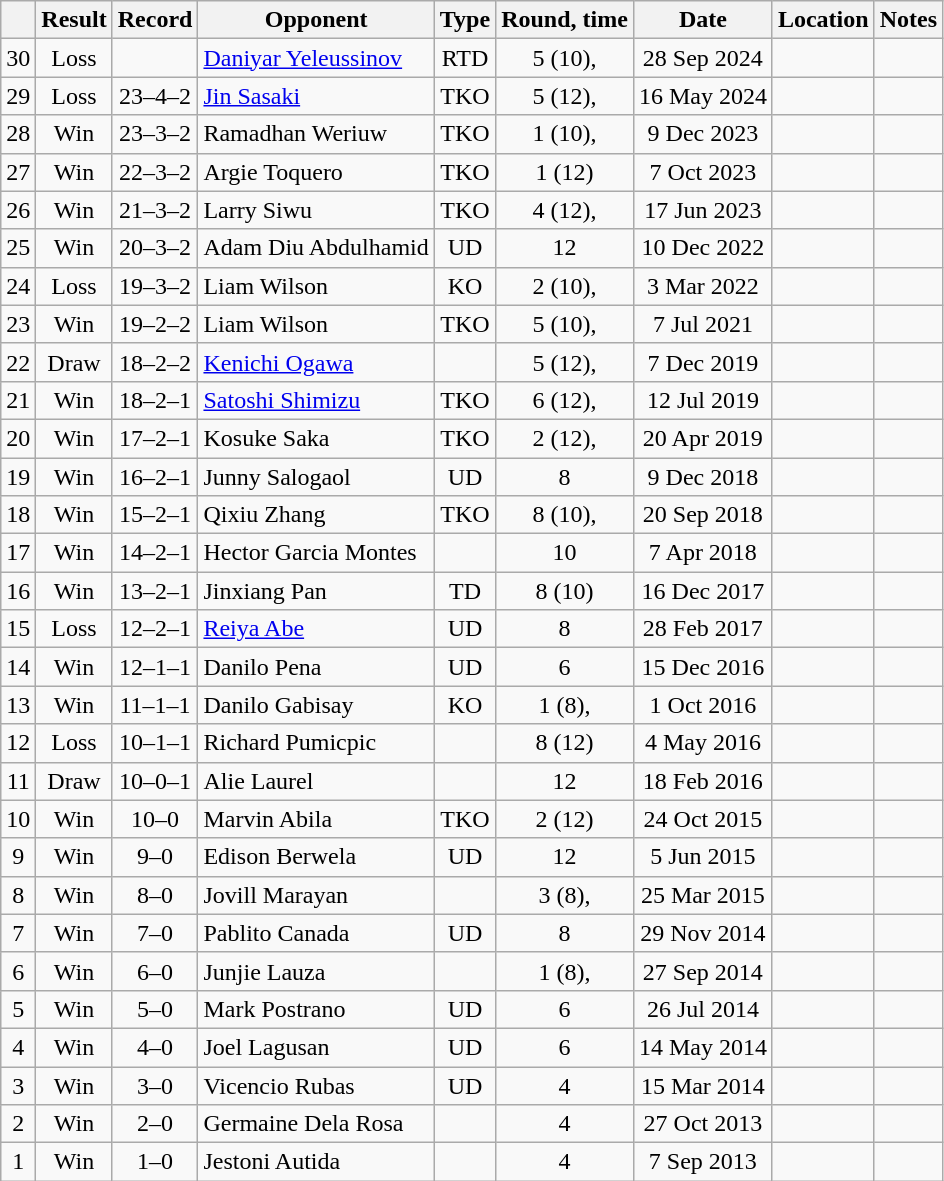<table class="wikitable" style="text-align:center">
<tr>
<th></th>
<th>Result</th>
<th>Record</th>
<th>Opponent</th>
<th>Type</th>
<th>Round, time</th>
<th>Date</th>
<th>Location</th>
<th>Notes</th>
</tr>
<tr>
<td>30</td>
<td>Loss</td>
<td></td>
<td align="left"><a href='#'>Daniyar Yeleussinov</a></td>
<td>RTD</td>
<td>5 (10), </td>
<td>28 Sep 2024</td>
<td align=left></td>
<td></td>
</tr>
<tr>
<td>29</td>
<td>Loss</td>
<td>23–4–2</td>
<td align="left"><a href='#'>Jin Sasaki</a></td>
<td>TKO</td>
<td>5 (12), </td>
<td>16 May 2024</td>
<td align=left></td>
<td align=left></td>
</tr>
<tr>
<td>28</td>
<td>Win</td>
<td>23–3–2</td>
<td align="left">Ramadhan Weriuw</td>
<td>TKO</td>
<td>1 (10), </td>
<td>9 Dec 2023</td>
<td align=left></td>
<td></td>
</tr>
<tr>
<td>27</td>
<td>Win</td>
<td>22–3–2</td>
<td align="left">Argie Toquero</td>
<td>TKO</td>
<td>1 (12) </td>
<td>7 Oct 2023</td>
<td align=left></td>
<td align="left"></td>
</tr>
<tr>
<td>26</td>
<td>Win</td>
<td>21–3–2</td>
<td align="left">Larry Siwu</td>
<td>TKO</td>
<td>4 (12), </td>
<td>17 Jun 2023</td>
<td align=left></td>
<td align="left"></td>
</tr>
<tr>
<td>25</td>
<td>Win</td>
<td>20–3–2</td>
<td align="left">Adam Diu Abdulhamid</td>
<td>UD</td>
<td>12</td>
<td>10 Dec 2022</td>
<td align="left"></td>
<td align="left"></td>
</tr>
<tr>
<td>24</td>
<td>Loss</td>
<td>19–3–2</td>
<td align="left">Liam Wilson</td>
<td>KO</td>
<td>2 (10), </td>
<td>3 Mar 2022</td>
<td align="left"></td>
<td align="left"></td>
</tr>
<tr>
<td>23</td>
<td>Win</td>
<td>19–2–2</td>
<td align=left>Liam Wilson</td>
<td>TKO</td>
<td>5 (10), </td>
<td>7 Jul 2021</td>
<td align=left></td>
<td align=left></td>
</tr>
<tr>
<td>22</td>
<td>Draw</td>
<td>18–2–2</td>
<td align=left><a href='#'>Kenichi Ogawa</a></td>
<td></td>
<td>5 (12), </td>
<td>7 Dec 2019</td>
<td align=left></td>
<td align=left></td>
</tr>
<tr>
<td>21</td>
<td>Win</td>
<td>18–2–1</td>
<td align=left><a href='#'>Satoshi Shimizu</a></td>
<td>TKO</td>
<td>6 (12), </td>
<td>12 Jul 2019</td>
<td align=left></td>
<td align=left></td>
</tr>
<tr>
<td>20</td>
<td>Win</td>
<td>17–2–1</td>
<td align=left>Kosuke Saka</td>
<td>TKO</td>
<td>2 (12), </td>
<td>20 Apr 2019</td>
<td align=left></td>
<td align=left></td>
</tr>
<tr>
<td>19</td>
<td>Win</td>
<td>16–2–1</td>
<td align=left>Junny Salogaol</td>
<td>UD</td>
<td>8</td>
<td>9 Dec 2018</td>
<td align=left></td>
<td align=left></td>
</tr>
<tr>
<td>18</td>
<td>Win</td>
<td>15–2–1</td>
<td align=left>Qixiu Zhang</td>
<td>TKO</td>
<td>8 (10), </td>
<td>20 Sep 2018</td>
<td align=left></td>
<td align=left></td>
</tr>
<tr>
<td>17</td>
<td>Win</td>
<td>14–2–1</td>
<td align=left>Hector Garcia Montes</td>
<td></td>
<td>10</td>
<td>7 Apr 2018</td>
<td align=left></td>
<td align=left></td>
</tr>
<tr>
<td>16</td>
<td>Win</td>
<td>13–2–1</td>
<td align=left>Jinxiang Pan</td>
<td>TD</td>
<td>8 (10)</td>
<td>16 Dec 2017</td>
<td align=left></td>
<td align=left></td>
</tr>
<tr>
<td>15</td>
<td>Loss</td>
<td>12–2–1</td>
<td align=left><a href='#'>Reiya Abe</a></td>
<td>UD</td>
<td>8</td>
<td>28 Feb 2017</td>
<td align=left></td>
<td align=left></td>
</tr>
<tr>
<td>14</td>
<td>Win</td>
<td>12–1–1</td>
<td align=left>Danilo Pena</td>
<td>UD</td>
<td>6</td>
<td>15 Dec 2016</td>
<td align=left></td>
<td align=left></td>
</tr>
<tr>
<td>13</td>
<td>Win</td>
<td>11–1–1</td>
<td align=left>Danilo Gabisay</td>
<td>KO</td>
<td>1 (8), </td>
<td>1 Oct 2016</td>
<td align=left></td>
<td align=left></td>
</tr>
<tr>
<td>12</td>
<td>Loss</td>
<td>10–1–1</td>
<td align=left>Richard Pumicpic</td>
<td></td>
<td>8 (12)</td>
<td>4 May 2016</td>
<td align=left></td>
<td align=left></td>
</tr>
<tr>
<td>11</td>
<td>Draw</td>
<td>10–0–1</td>
<td align=left>Alie Laurel</td>
<td></td>
<td>12</td>
<td>18 Feb 2016</td>
<td align=left></td>
<td align=left></td>
</tr>
<tr>
<td>10</td>
<td>Win</td>
<td>10–0</td>
<td align=left>Marvin Abila</td>
<td>TKO</td>
<td>2 (12)</td>
<td>24 Oct 2015</td>
<td align=left></td>
<td align=left></td>
</tr>
<tr>
<td>9</td>
<td>Win</td>
<td>9–0</td>
<td align=left>Edison Berwela</td>
<td>UD</td>
<td>12</td>
<td>5 Jun 2015</td>
<td align=left></td>
<td align=left></td>
</tr>
<tr>
<td>8</td>
<td>Win</td>
<td>8–0</td>
<td align=left>Jovill Marayan</td>
<td></td>
<td>3 (8), </td>
<td>25 Mar 2015</td>
<td align=left></td>
<td align=left></td>
</tr>
<tr>
<td>7</td>
<td>Win</td>
<td>7–0</td>
<td align=left>Pablito Canada</td>
<td>UD</td>
<td>8</td>
<td>29 Nov 2014</td>
<td align=left></td>
<td align=left></td>
</tr>
<tr>
<td>6</td>
<td>Win</td>
<td>6–0</td>
<td align=left>Junjie Lauza</td>
<td></td>
<td>1 (8), </td>
<td>27 Sep 2014</td>
<td align=left></td>
<td align=left></td>
</tr>
<tr>
<td>5</td>
<td>Win</td>
<td>5–0</td>
<td align=left>Mark Postrano</td>
<td>UD</td>
<td>6</td>
<td>26 Jul 2014</td>
<td align=left></td>
<td align=left></td>
</tr>
<tr>
<td>4</td>
<td>Win</td>
<td>4–0</td>
<td align=left>Joel Lagusan</td>
<td>UD</td>
<td>6</td>
<td>14 May 2014</td>
<td align=left></td>
<td align=left></td>
</tr>
<tr>
<td>3</td>
<td>Win</td>
<td>3–0</td>
<td align=left>Vicencio Rubas</td>
<td>UD</td>
<td>4</td>
<td>15 Mar 2014</td>
<td align=left></td>
<td align=left></td>
</tr>
<tr>
<td>2</td>
<td>Win</td>
<td>2–0</td>
<td align=left>Germaine Dela Rosa</td>
<td></td>
<td>4</td>
<td>27 Oct 2013</td>
<td align=left></td>
<td align=left></td>
</tr>
<tr>
<td>1</td>
<td>Win</td>
<td>1–0</td>
<td align=left>Jestoni Autida</td>
<td></td>
<td>4</td>
<td>7 Sep 2013</td>
<td align=left></td>
<td align=left></td>
</tr>
</table>
